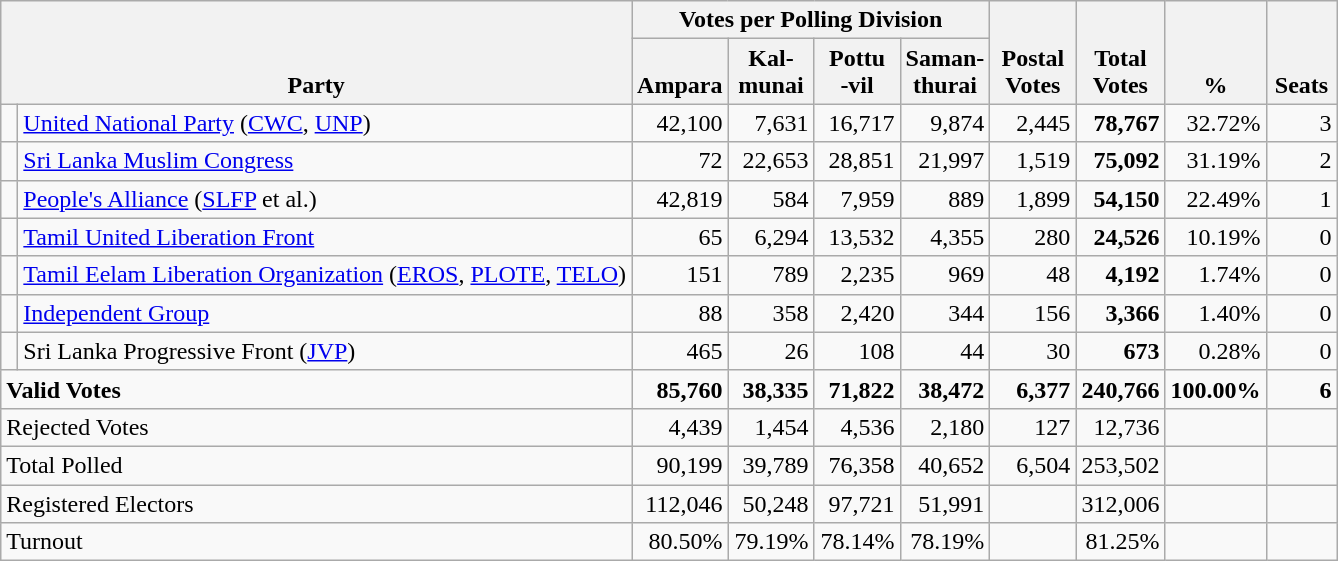<table class="wikitable" border="1" style="text-align:right;">
<tr>
<th align=left valign=bottom rowspan=2 colspan=2>Party</th>
<th colspan=4>Votes per Polling Division</th>
<th align=center valign=bottom rowspan=2 width="50">Postal<br>Votes</th>
<th align=center valign=bottom rowspan=2 width="50">Total Votes</th>
<th align=center valign=bottom rowspan=2 width="50">%</th>
<th align=center valign=bottom rowspan=2 width="40">Seats</th>
</tr>
<tr>
<th align=center valign=bottom width="50">Ampara</th>
<th align=center valign=bottom width="50">Kal-<br>munai</th>
<th align=center valign=bottom width="50">Pottu<br>-vil</th>
<th align=center valign=bottom width="50">Saman-<br>thurai</th>
</tr>
<tr>
<td bgcolor=> </td>
<td align=left><a href='#'>United National Party</a> (<a href='#'>CWC</a>, <a href='#'>UNP</a>)</td>
<td>42,100</td>
<td>7,631</td>
<td>16,717</td>
<td>9,874</td>
<td>2,445</td>
<td><strong>78,767</strong></td>
<td>32.72%</td>
<td>3</td>
</tr>
<tr>
<td bgcolor=> </td>
<td align=left><a href='#'>Sri Lanka Muslim Congress</a></td>
<td>72</td>
<td>22,653</td>
<td>28,851</td>
<td>21,997</td>
<td>1,519</td>
<td><strong>75,092</strong></td>
<td>31.19%</td>
<td>2</td>
</tr>
<tr>
<td bgcolor=> </td>
<td align=left><a href='#'>People's Alliance</a> (<a href='#'>SLFP</a> et al.)</td>
<td>42,819</td>
<td>584</td>
<td>7,959</td>
<td>889</td>
<td>1,899</td>
<td><strong>54,150</strong></td>
<td>22.49%</td>
<td>1</td>
</tr>
<tr>
<td bgcolor=> </td>
<td align=left><a href='#'>Tamil United Liberation Front</a></td>
<td>65</td>
<td>6,294</td>
<td>13,532</td>
<td>4,355</td>
<td>280</td>
<td><strong>24,526</strong></td>
<td>10.19%</td>
<td>0</td>
</tr>
<tr>
<td bgcolor=> </td>
<td align=left><a href='#'>Tamil Eelam Liberation Organization</a> (<a href='#'>EROS</a>, <a href='#'>PLOTE</a>, <a href='#'>TELO</a>)</td>
<td>151</td>
<td>789</td>
<td>2,235</td>
<td>969</td>
<td>48</td>
<td><strong>4,192</strong></td>
<td>1.74%</td>
<td>0</td>
</tr>
<tr>
<td bgcolor=> </td>
<td align=left><a href='#'>Independent Group</a></td>
<td>88</td>
<td>358</td>
<td>2,420</td>
<td>344</td>
<td>156</td>
<td><strong>3,366</strong></td>
<td>1.40%</td>
<td>0</td>
</tr>
<tr>
<td bgcolor=> </td>
<td align=left>Sri Lanka Progressive Front (<a href='#'>JVP</a>)</td>
<td>465</td>
<td>26</td>
<td>108</td>
<td>44</td>
<td>30</td>
<td><strong>673</strong></td>
<td>0.28%</td>
<td>0</td>
</tr>
<tr>
<td align=left colspan=2><strong>Valid Votes</strong></td>
<td><strong>85,760</strong></td>
<td><strong>38,335</strong></td>
<td><strong>71,822</strong></td>
<td><strong>38,472</strong></td>
<td><strong>6,377</strong></td>
<td><strong>240,766</strong></td>
<td><strong>100.00%</strong></td>
<td><strong>6</strong></td>
</tr>
<tr>
<td align=left colspan=2>Rejected Votes</td>
<td>4,439</td>
<td>1,454</td>
<td>4,536</td>
<td>2,180</td>
<td>127</td>
<td>12,736</td>
<td></td>
<td></td>
</tr>
<tr>
<td align=left colspan=2>Total Polled</td>
<td>90,199</td>
<td>39,789</td>
<td>76,358</td>
<td>40,652</td>
<td>6,504</td>
<td>253,502</td>
<td></td>
<td></td>
</tr>
<tr>
<td align=left colspan=2>Registered Electors</td>
<td>112,046</td>
<td>50,248</td>
<td>97,721</td>
<td>51,991</td>
<td></td>
<td>312,006</td>
<td></td>
<td></td>
</tr>
<tr>
<td align=left colspan=2>Turnout</td>
<td>80.50%</td>
<td>79.19%</td>
<td>78.14%</td>
<td>78.19%</td>
<td></td>
<td>81.25%</td>
<td></td>
<td></td>
</tr>
</table>
